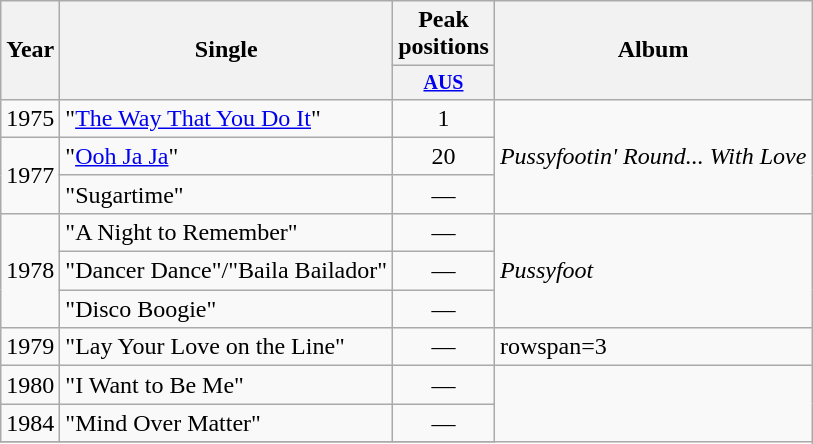<table class="wikitable">
<tr>
<th rowspan="2">Year</th>
<th rowspan="2">Single</th>
<th colspan="1">Peak positions</th>
<th rowspan="2">Album</th>
</tr>
<tr style="font-size:smaller;">
<th width="40"><a href='#'>AUS</a></th>
</tr>
<tr>
<td>1975</td>
<td>"<a href='#'>The Way That You Do It</a>"</td>
<td align="center">1</td>
<td rowspan=3><em>Pussyfootin' Round... With Love</em></td>
</tr>
<tr>
<td rowspan=2>1977</td>
<td>"<a href='#'>Ooh Ja Ja</a>"</td>
<td align="center">20</td>
</tr>
<tr>
<td>"Sugartime"</td>
<td align="center">—</td>
</tr>
<tr>
<td rowspan=3>1978</td>
<td>"A Night to Remember"</td>
<td align="center">—</td>
<td rowspan=3><em>Pussyfoot</em></td>
</tr>
<tr>
<td>"Dancer Dance"/"Baila Bailador"</td>
<td align="center">—</td>
</tr>
<tr>
<td>"Disco Boogie"</td>
<td align="center">—</td>
</tr>
<tr>
<td>1979</td>
<td>"Lay Your Love on the Line"</td>
<td align="center">—</td>
<td>rowspan=3 </td>
</tr>
<tr>
<td>1980</td>
<td>"I Want to Be Me"</td>
<td align="center">—</td>
</tr>
<tr>
<td>1984</td>
<td>"Mind Over Matter"</td>
<td align="center">—</td>
</tr>
<tr>
</tr>
</table>
